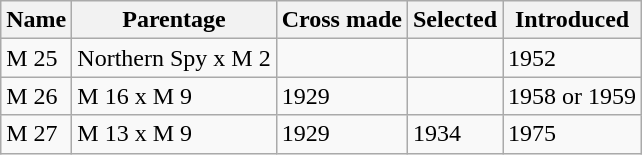<table class="wikitable">
<tr>
<th>Name</th>
<th>Parentage</th>
<th>Cross made</th>
<th>Selected</th>
<th>Introduced</th>
</tr>
<tr>
<td>M 25</td>
<td>Northern Spy x M 2</td>
<td></td>
<td></td>
<td>1952</td>
</tr>
<tr>
<td>M 26</td>
<td>M 16 x M 9</td>
<td>1929</td>
<td></td>
<td>1958 or 1959</td>
</tr>
<tr>
<td>M 27</td>
<td>M 13 x M 9</td>
<td>1929</td>
<td>1934</td>
<td>1975</td>
</tr>
</table>
